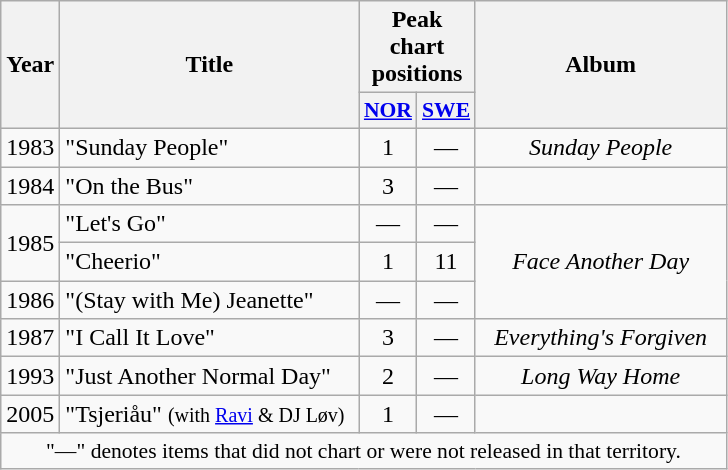<table class="wikitable" style="text-align:center;">
<tr>
<th rowspan="2" style="width:2em;">Year</th>
<th rowspan="2" style="width:12em;">Title</th>
<th colspan="2">Peak chart positions</th>
<th rowspan="2" style="width:10em;">Album</th>
</tr>
<tr>
<th style="width:2em;font-size:90%;"><a href='#'>NOR</a><br></th>
<th style="width:2em;font-size:90%;"><a href='#'>SWE</a><br></th>
</tr>
<tr>
<td>1983</td>
<td style="text-align:left;">"Sunday People"</td>
<td>1</td>
<td>—</td>
<td><em>Sunday People</em></td>
</tr>
<tr>
<td>1984</td>
<td style="text-align:left;">"On the Bus"</td>
<td>3</td>
<td>—</td>
<td></td>
</tr>
<tr>
<td rowspan="2">1985</td>
<td style="text-align:left;">"Let's Go"</td>
<td>—</td>
<td>—</td>
<td rowspan="3"><em>Face Another Day</em></td>
</tr>
<tr>
<td style="text-align:left;">"Cheerio"</td>
<td>1</td>
<td>11</td>
</tr>
<tr>
<td>1986</td>
<td style="text-align:left;">"(Stay with Me) Jeanette"</td>
<td>—</td>
<td>—</td>
</tr>
<tr>
<td>1987</td>
<td style="text-align:left;">"I Call It Love"</td>
<td>3</td>
<td>—</td>
<td><em>Everything's Forgiven</em></td>
</tr>
<tr>
<td>1993</td>
<td style="text-align:left;">"Just Another Normal Day"</td>
<td>2</td>
<td>—</td>
<td><em>Long Way Home</em></td>
</tr>
<tr>
<td>2005</td>
<td style="text-align:left;">"Tsjeriåu" <small>(with <a href='#'>Ravi</a> & DJ Løv)</small></td>
<td>1</td>
<td>—</td>
<td></td>
</tr>
<tr>
<td colspan="15" style="font-size:90%">"—" denotes items that did not chart or were not released in that territory.</td>
</tr>
</table>
